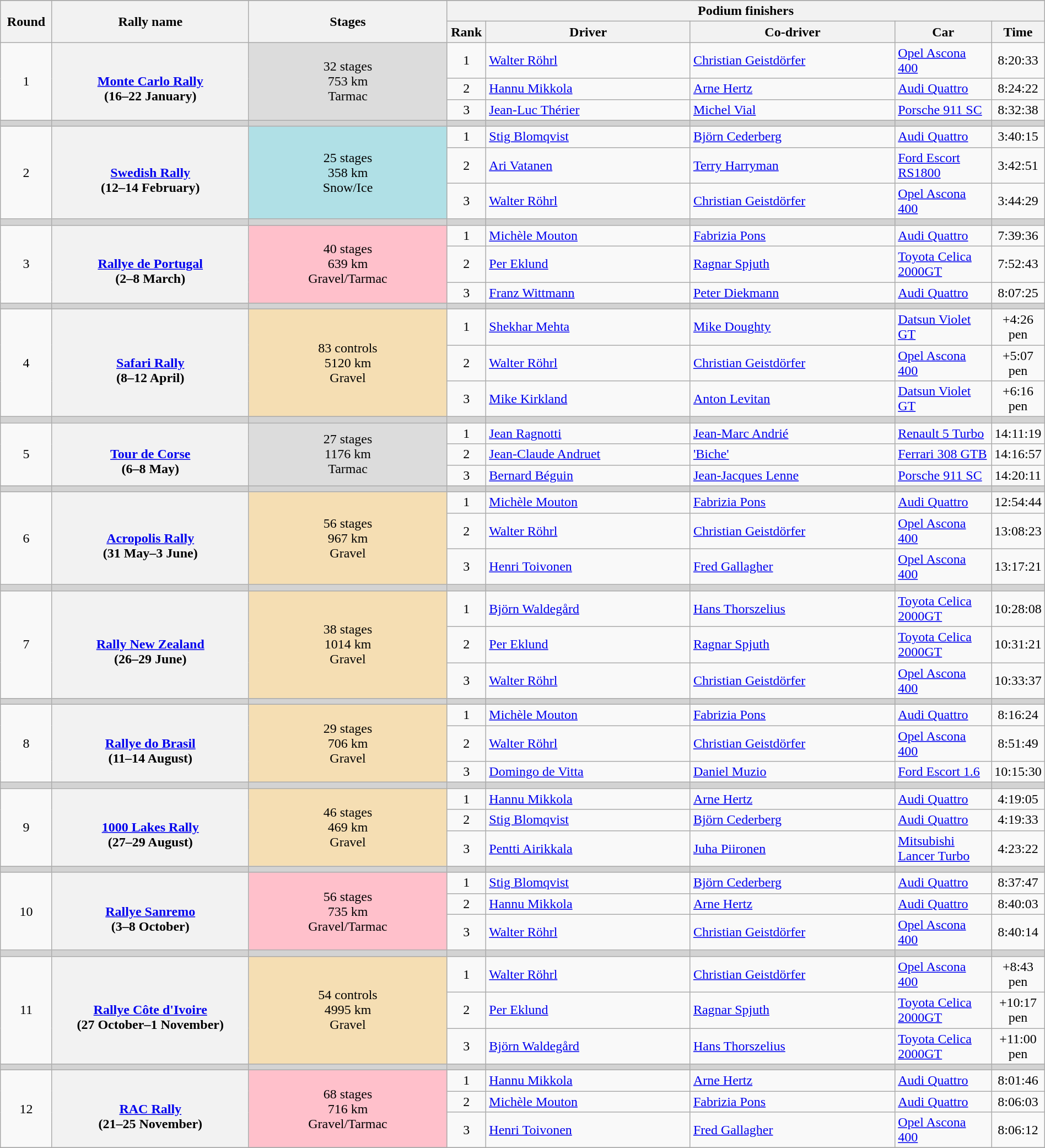<table class="wikitable" width="100%" align=center>
<tr>
</tr>
<tr style="background:#efefef;">
<th width=5% rowspan=2>Round</th>
<th width=20% rowspan=2>Rally name</th>
<th width=20% rowspan=2>Stages</th>
<th width=75% colspan=5>Podium finishers</th>
</tr>
<tr>
<th>Rank</th>
<th style="width:15em">Driver</th>
<th style="width:15em">Co-driver</th>
<th style="width:15em">Car</th>
<th style="width:6em">Time</th>
</tr>
<tr>
<td rowspan=3 align=center>1</td>
<th rowspan=3><br><a href='#'>Monte Carlo Rally</a><br>(16–22 January)</th>
<td rowspan=3 align=center style="background:gainsboro;">32 stages<br>753 km<br>Tarmac</td>
<td align=center>1</td>
<td> <a href='#'>Walter Röhrl</a></td>
<td> <a href='#'>Christian Geistdörfer</a></td>
<td><a href='#'>Opel Ascona 400</a></td>
<td align=center>8:20:33</td>
</tr>
<tr>
<td align=center>2</td>
<td> <a href='#'>Hannu Mikkola</a></td>
<td> <a href='#'>Arne Hertz</a></td>
<td><a href='#'>Audi Quattro</a></td>
<td align=center>8:24:22</td>
</tr>
<tr>
<td align=center>3</td>
<td> <a href='#'>Jean-Luc Thérier</a></td>
<td> <a href='#'>Michel Vial</a></td>
<td><a href='#'>Porsche 911 SC</a></td>
<td align=center>8:32:38</td>
</tr>
<tr style="background:lightgrey;">
<td></td>
<td></td>
<td></td>
<td></td>
<td></td>
<td></td>
<td></td>
<td></td>
</tr>
<tr>
<td rowspan=3 align=center>2</td>
<th rowspan=3><br><a href='#'>Swedish Rally</a><br>(12–14 February)</th>
<td rowspan=3 align=center style="background:powderblue;">25 stages<br>358 km<br>Snow/Ice</td>
<td align=center>1</td>
<td> <a href='#'>Stig Blomqvist</a></td>
<td> <a href='#'>Björn Cederberg</a></td>
<td><a href='#'>Audi Quattro</a></td>
<td align=center>3:40:15</td>
</tr>
<tr>
<td align=center>2</td>
<td> <a href='#'>Ari Vatanen</a></td>
<td> <a href='#'>Terry Harryman</a></td>
<td><a href='#'>Ford Escort RS1800</a></td>
<td align=center>3:42:51</td>
</tr>
<tr>
<td align=center>3</td>
<td> <a href='#'>Walter Röhrl</a></td>
<td> <a href='#'>Christian Geistdörfer</a></td>
<td><a href='#'>Opel Ascona 400</a></td>
<td align=center>3:44:29</td>
</tr>
<tr style="background:lightgrey;">
<td></td>
<td></td>
<td></td>
<td></td>
<td></td>
<td></td>
<td></td>
<td></td>
</tr>
<tr>
<td rowspan=3 align=center>3</td>
<th rowspan=3><br><a href='#'>Rallye de Portugal</a><br>(2–8 March)</th>
<td rowspan=3 align=center style="background:pink;">40 stages<br>639 km<br>Gravel/Tarmac</td>
<td align=center>1</td>
<td> <a href='#'>Michèle Mouton</a></td>
<td> <a href='#'>Fabrizia Pons</a></td>
<td><a href='#'>Audi Quattro</a></td>
<td align=center>7:39:36</td>
</tr>
<tr>
<td align=center>2</td>
<td> <a href='#'>Per Eklund</a></td>
<td> <a href='#'>Ragnar Spjuth</a></td>
<td><a href='#'>Toyota Celica 2000GT</a></td>
<td align=center>7:52:43</td>
</tr>
<tr>
<td align=center>3</td>
<td> <a href='#'>Franz Wittmann</a></td>
<td> <a href='#'>Peter Diekmann</a></td>
<td><a href='#'>Audi Quattro</a></td>
<td align=center>8:07:25</td>
</tr>
<tr style="background:lightgrey;">
<td></td>
<td></td>
<td></td>
<td></td>
<td></td>
<td></td>
<td></td>
<td></td>
</tr>
<tr>
<td rowspan=3 align=center>4</td>
<th rowspan=3><br><a href='#'>Safari Rally</a><br>(8–12 April)</th>
<td rowspan=3 align=center style="background:wheat;">83 controls<br>5120 km<br>Gravel</td>
<td align=center>1</td>
<td> <a href='#'>Shekhar Mehta</a></td>
<td> <a href='#'>Mike Doughty</a></td>
<td><a href='#'>Datsun Violet GT</a></td>
<td align=center>+4:26 pen</td>
</tr>
<tr>
<td align=center>2</td>
<td> <a href='#'>Walter Röhrl</a></td>
<td> <a href='#'>Christian Geistdörfer</a></td>
<td><a href='#'>Opel Ascona 400</a></td>
<td align=center>+5:07 pen</td>
</tr>
<tr>
<td align=center>3</td>
<td> <a href='#'>Mike Kirkland</a></td>
<td> <a href='#'>Anton Levitan</a></td>
<td><a href='#'>Datsun Violet GT</a></td>
<td align=center>+6:16 pen</td>
</tr>
<tr style="background:lightgrey;">
<td></td>
<td></td>
<td></td>
<td></td>
<td></td>
<td></td>
<td></td>
<td></td>
</tr>
<tr>
<td rowspan=3 align=center>5</td>
<th rowspan=3><br><a href='#'>Tour de Corse</a><br>(6–8 May)</th>
<td rowspan=3 align=center style="background:gainsboro;">27 stages<br>1176 km<br>Tarmac</td>
<td align=center>1</td>
<td> <a href='#'>Jean Ragnotti</a></td>
<td> <a href='#'>Jean-Marc Andrié</a></td>
<td><a href='#'>Renault 5 Turbo</a></td>
<td align=center>14:11:19</td>
</tr>
<tr>
<td align=center>2</td>
<td> <a href='#'>Jean-Claude Andruet</a></td>
<td> <a href='#'>'Biche'</a></td>
<td><a href='#'>Ferrari 308 GTB</a></td>
<td align=center>14:16:57</td>
</tr>
<tr>
<td align=center>3</td>
<td> <a href='#'>Bernard Béguin</a></td>
<td> <a href='#'>Jean-Jacques Lenne</a></td>
<td><a href='#'>Porsche 911 SC</a></td>
<td align=center>14:20:11</td>
</tr>
<tr style="background:lightgrey;">
<td></td>
<td></td>
<td></td>
<td></td>
<td></td>
<td></td>
<td></td>
<td></td>
</tr>
<tr>
<td rowspan=3 align=center>6</td>
<th rowspan=3><br><a href='#'>Acropolis Rally</a><br>(31 May–3 June)</th>
<td rowspan=3 align=center style="background:wheat;">56 stages<br>967 km<br>Gravel</td>
<td align=center>1</td>
<td> <a href='#'>Michèle Mouton</a></td>
<td> <a href='#'>Fabrizia Pons</a></td>
<td><a href='#'>Audi Quattro</a></td>
<td align=center>12:54:44</td>
</tr>
<tr>
<td align=center>2</td>
<td> <a href='#'>Walter Röhrl</a></td>
<td> <a href='#'>Christian Geistdörfer</a></td>
<td><a href='#'>Opel Ascona 400</a></td>
<td align=center>13:08:23</td>
</tr>
<tr>
<td align=center>3</td>
<td> <a href='#'>Henri Toivonen</a></td>
<td> <a href='#'>Fred Gallagher</a></td>
<td><a href='#'>Opel Ascona 400</a></td>
<td align=center>13:17:21</td>
</tr>
<tr style="background:lightgrey;">
<td></td>
<td></td>
<td></td>
<td></td>
<td></td>
<td></td>
<td></td>
<td></td>
</tr>
<tr>
<td rowspan=3 align=center>7</td>
<th rowspan=3><br><a href='#'>Rally New Zealand</a><br>(26–29 June)</th>
<td rowspan=3 align=center style="background:wheat;">38 stages<br>1014 km<br>Gravel</td>
<td align=center>1</td>
<td> <a href='#'>Björn Waldegård</a></td>
<td> <a href='#'>Hans Thorszelius</a></td>
<td><a href='#'>Toyota Celica 2000GT</a></td>
<td align=center>10:28:08</td>
</tr>
<tr>
<td align=center>2</td>
<td> <a href='#'>Per Eklund</a></td>
<td> <a href='#'>Ragnar Spjuth</a></td>
<td><a href='#'>Toyota Celica 2000GT</a></td>
<td align=center>10:31:21</td>
</tr>
<tr>
<td align=center>3</td>
<td> <a href='#'>Walter Röhrl</a></td>
<td> <a href='#'>Christian Geistdörfer</a></td>
<td><a href='#'>Opel Ascona 400</a></td>
<td align=center>10:33:37</td>
</tr>
<tr style="background:lightgrey;">
<td></td>
<td></td>
<td></td>
<td></td>
<td></td>
<td></td>
<td></td>
<td></td>
</tr>
<tr>
<td rowspan=3 align=center>8</td>
<th rowspan=3><br><a href='#'>Rallye do Brasil</a><br>(11–14 August)</th>
<td rowspan=3 align=center style="background:wheat;">29 stages<br>706 km<br>Gravel</td>
<td align=center>1</td>
<td> <a href='#'>Michèle Mouton</a></td>
<td> <a href='#'>Fabrizia Pons</a></td>
<td><a href='#'>Audi Quattro</a></td>
<td align=center>8:16:24</td>
</tr>
<tr>
<td align=center>2</td>
<td> <a href='#'>Walter Röhrl</a></td>
<td> <a href='#'>Christian Geistdörfer</a></td>
<td><a href='#'>Opel Ascona 400</a></td>
<td align=center>8:51:49</td>
</tr>
<tr>
<td align=center>3</td>
<td> <a href='#'>Domingo de Vitta</a></td>
<td> <a href='#'>Daniel Muzio</a></td>
<td><a href='#'>Ford Escort 1.6</a></td>
<td align=center>10:15:30</td>
</tr>
<tr style="background:lightgrey;">
<td></td>
<td></td>
<td></td>
<td></td>
<td></td>
<td></td>
<td></td>
<td></td>
</tr>
<tr>
<td rowspan=3 align=center>9</td>
<th rowspan=3><br><a href='#'>1000 Lakes Rally</a><br>(27–29 August)</th>
<td rowspan=3 align=center style="background:wheat;">46 stages<br>469 km<br>Gravel</td>
<td align=center>1</td>
<td> <a href='#'>Hannu Mikkola</a></td>
<td> <a href='#'>Arne Hertz</a></td>
<td><a href='#'>Audi Quattro</a></td>
<td align=center>4:19:05</td>
</tr>
<tr>
<td align=center>2</td>
<td> <a href='#'>Stig Blomqvist</a></td>
<td> <a href='#'>Björn Cederberg</a></td>
<td><a href='#'>Audi Quattro</a></td>
<td align=center>4:19:33</td>
</tr>
<tr>
<td align=center>3</td>
<td> <a href='#'>Pentti Airikkala</a></td>
<td> <a href='#'>Juha Piironen</a></td>
<td><a href='#'>Mitsubishi Lancer Turbo</a></td>
<td align=center>4:23:22</td>
</tr>
<tr style="background:lightgrey;">
<td></td>
<td></td>
<td></td>
<td></td>
<td></td>
<td></td>
<td></td>
<td></td>
</tr>
<tr>
<td rowspan=3 align=center>10</td>
<th rowspan=3><br><a href='#'>Rallye Sanremo</a><br>(3–8 October)</th>
<td rowspan=3 align=center style="background:pink;">56 stages<br>735 km<br>Gravel/Tarmac</td>
<td align=center>1</td>
<td> <a href='#'>Stig Blomqvist</a></td>
<td> <a href='#'>Björn Cederberg</a></td>
<td><a href='#'>Audi Quattro</a></td>
<td align=center>8:37:47</td>
</tr>
<tr>
<td align=center>2</td>
<td> <a href='#'>Hannu Mikkola</a></td>
<td> <a href='#'>Arne Hertz</a></td>
<td><a href='#'>Audi Quattro</a></td>
<td align=center>8:40:03</td>
</tr>
<tr>
<td align=center>3</td>
<td> <a href='#'>Walter Röhrl</a></td>
<td> <a href='#'>Christian Geistdörfer</a></td>
<td><a href='#'>Opel Ascona 400</a></td>
<td align=center>8:40:14</td>
</tr>
<tr style="background:lightgrey;">
<td></td>
<td></td>
<td></td>
<td></td>
<td></td>
<td></td>
<td></td>
<td></td>
</tr>
<tr>
<td rowspan=3 align=center>11</td>
<th rowspan=3><br><a href='#'>Rallye Côte d'Ivoire</a><br>(27 October–1 November)</th>
<td rowspan=3 align=center style="background:wheat;">54 controls<br>4995 km<br>Gravel</td>
<td align=center>1</td>
<td> <a href='#'>Walter Röhrl</a></td>
<td> <a href='#'>Christian Geistdörfer</a></td>
<td><a href='#'>Opel Ascona 400</a></td>
<td align=center>+8:43 pen</td>
</tr>
<tr>
<td align=center>2</td>
<td> <a href='#'>Per Eklund</a></td>
<td> <a href='#'>Ragnar Spjuth</a></td>
<td><a href='#'>Toyota Celica 2000GT</a></td>
<td align=center>+10:17 pen</td>
</tr>
<tr>
<td align=center>3</td>
<td> <a href='#'>Björn Waldegård</a></td>
<td> <a href='#'>Hans Thorszelius</a></td>
<td><a href='#'>Toyota Celica 2000GT</a></td>
<td align=center>+11:00 pen</td>
</tr>
<tr style="background:lightgrey;">
<td></td>
<td></td>
<td></td>
<td></td>
<td></td>
<td></td>
<td></td>
<td></td>
</tr>
<tr>
<td rowspan=3 align=center>12</td>
<th rowspan=3><br><a href='#'>RAC Rally</a><br>(21–25 November)</th>
<td rowspan=3 align=center style="background:pink;">68 stages<br>716 km<br>Gravel/Tarmac</td>
<td align=center>1</td>
<td> <a href='#'>Hannu Mikkola</a></td>
<td> <a href='#'>Arne Hertz</a></td>
<td><a href='#'>Audi Quattro</a></td>
<td align=center>8:01:46</td>
</tr>
<tr>
<td align=center>2</td>
<td> <a href='#'>Michèle Mouton</a></td>
<td> <a href='#'>Fabrizia Pons</a></td>
<td><a href='#'>Audi Quattro</a></td>
<td align=center>8:06:03</td>
</tr>
<tr>
<td align=center>3</td>
<td> <a href='#'>Henri Toivonen</a></td>
<td> <a href='#'>Fred Gallagher</a></td>
<td><a href='#'>Opel Ascona 400</a></td>
<td align=center>8:06:12</td>
</tr>
<tr>
</tr>
</table>
